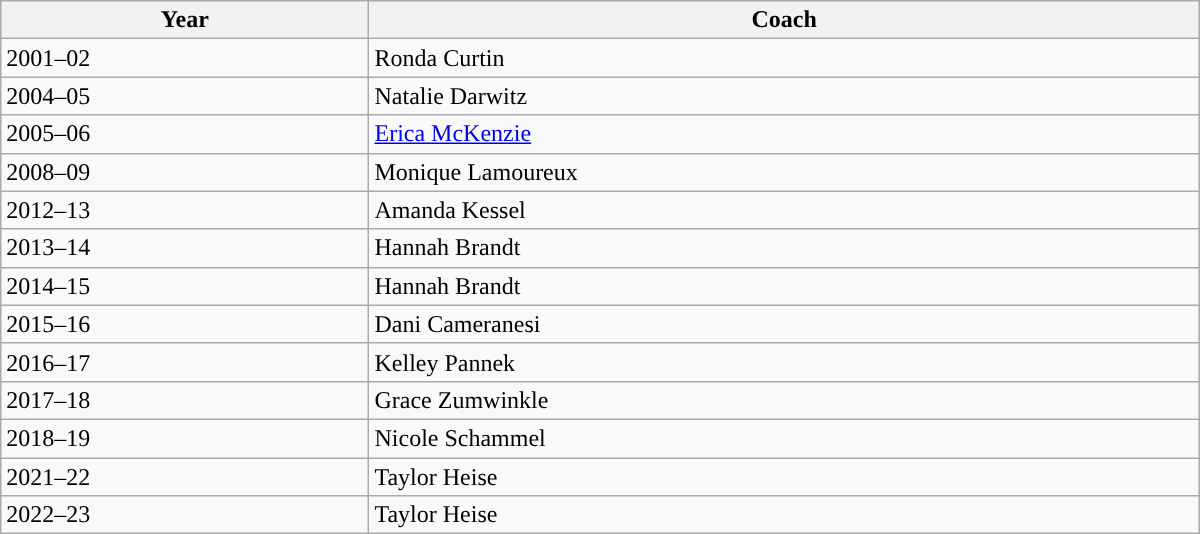<table class="wikitable" style="width: 50em">
<tr>
<th>Year</th>
<th>Coach</th>
</tr>
<tr>
<td>2001–02</td>
<td>Ronda Curtin</td>
</tr>
<tr>
<td>2004–05</td>
<td>Natalie Darwitz</td>
</tr>
<tr>
<td>2005–06</td>
<td><a href='#'>Erica McKenzie</a></td>
</tr>
<tr>
<td>2008–09</td>
<td>Monique Lamoureux</td>
</tr>
<tr>
<td>2012–13</td>
<td>Amanda Kessel</td>
</tr>
<tr>
<td>2013–14</td>
<td>Hannah Brandt</td>
</tr>
<tr>
<td>2014–15</td>
<td>Hannah Brandt</td>
</tr>
<tr>
<td>2015–16</td>
<td>Dani Cameranesi</td>
</tr>
<tr>
<td>2016–17</td>
<td>Kelley Pannek</td>
</tr>
<tr>
<td>2017–18</td>
<td>Grace Zumwinkle</td>
</tr>
<tr>
<td>2018–19</td>
<td>Nicole Schammel</td>
</tr>
<tr>
<td>2021–22</td>
<td>Taylor Heise</td>
</tr>
<tr>
<td>2022–23</td>
<td>Taylor Heise</td>
</tr>
</table>
